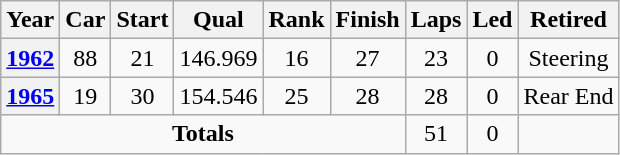<table class="wikitable" style="text-align:center">
<tr>
<th>Year</th>
<th>Car</th>
<th>Start</th>
<th>Qual</th>
<th>Rank</th>
<th>Finish</th>
<th>Laps</th>
<th>Led</th>
<th>Retired</th>
</tr>
<tr>
<th><a href='#'>1962</a></th>
<td>88</td>
<td>21</td>
<td>146.969</td>
<td>16</td>
<td>27</td>
<td>23</td>
<td>0</td>
<td>Steering</td>
</tr>
<tr>
<th><a href='#'>1965</a></th>
<td>19</td>
<td>30</td>
<td>154.546</td>
<td>25</td>
<td>28</td>
<td>28</td>
<td>0</td>
<td>Rear End</td>
</tr>
<tr>
<td colspan=6><strong>Totals</strong></td>
<td>51</td>
<td>0</td>
<td></td>
</tr>
</table>
